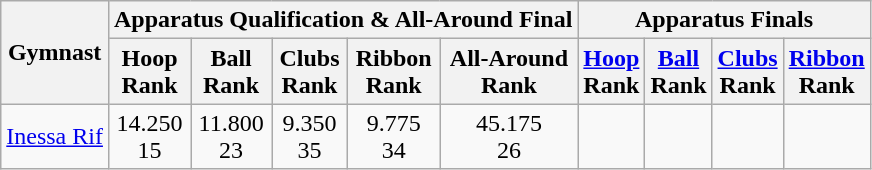<table class="wikitable">
<tr>
<th rowspan=2>Gymnast</th>
<th colspan=5>Apparatus Qualification & All-Around Final</th>
<th colspan=4>Apparatus Finals</th>
</tr>
<tr>
<th>Hoop<br>Rank</th>
<th>Ball<br>Rank</th>
<th>Clubs<br>Rank</th>
<th>Ribbon<br>Rank</th>
<th>All-Around<br>Rank</th>
<th><a href='#'>Hoop</a><br>Rank</th>
<th><a href='#'>Ball</a><br>Rank</th>
<th><a href='#'>Clubs</a><br>Rank</th>
<th><a href='#'>Ribbon</a><br>Rank</th>
</tr>
<tr align=center>
<td align=left><a href='#'>Inessa Rif</a></td>
<td>14.250<br>15</td>
<td>11.800<br>23</td>
<td>9.350<br>35</td>
<td>9.775<br>34</td>
<td>45.175<br>26</td>
<td></td>
<td></td>
<td></td>
<td></td>
</tr>
</table>
